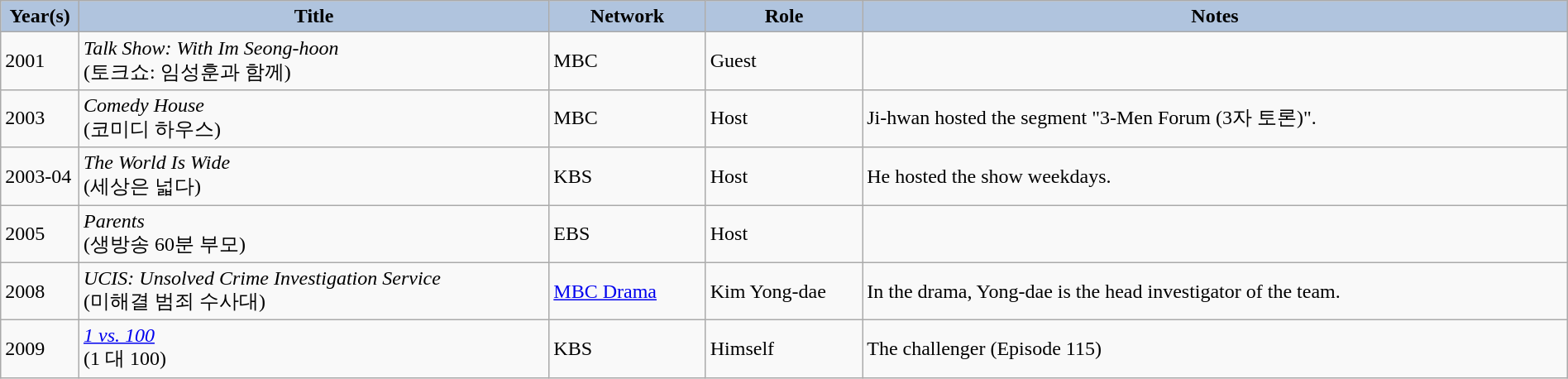<table class="wikitable"  style="width:100%">
<tr>
<th style="background:#b0c4de; width:5%;">Year(s)</th>
<th style="background:#b0c4de; width:30%;">Title</th>
<th style="background:#b0c4de; width:10%;">Network</th>
<th style="background:#b0c4de; width:10%;">Role</th>
<th style="background:#b0c4de; width:45%;">Notes</th>
</tr>
<tr>
<td>2001</td>
<td><em>Talk Show: With Im Seong-hoon</em><br>(토크쇼: 임성훈과 함께)</td>
<td>MBC</td>
<td>Guest</td>
<td></td>
</tr>
<tr>
<td>2003</td>
<td><em>Comedy House</em><br>(코미디 하우스)</td>
<td>MBC</td>
<td>Host</td>
<td>Ji-hwan hosted the segment "3-Men Forum (3자 토론)".</td>
</tr>
<tr>
<td>2003-04</td>
<td><em>The World Is Wide</em><br>(세상은 넓다)</td>
<td>KBS</td>
<td>Host</td>
<td>He hosted the show weekdays.</td>
</tr>
<tr>
<td>2005</td>
<td><em>Parents</em><br>(생방송 60분 부모)</td>
<td>EBS</td>
<td>Host</td>
<td></td>
</tr>
<tr>
<td>2008</td>
<td><em>UCIS: Unsolved Crime Investigation Service</em><br>(미해결 범죄 수사대)</td>
<td><a href='#'>MBC Drama</a></td>
<td>Kim Yong-dae</td>
<td>In the drama, Yong-dae is the head investigator of the team.</td>
</tr>
<tr>
<td>2009</td>
<td><em><a href='#'>1 vs. 100</a></em><br>(1 대 100)</td>
<td>KBS</td>
<td>Himself</td>
<td>The challenger (Episode 115)</td>
</tr>
</table>
